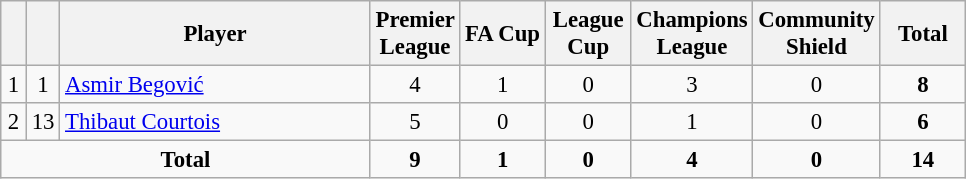<table class="wikitable sortable" style="font-size: 95%; text-align: center;">
<tr>
<th width=10></th>
<th width=10></th>
<th width=200>Player</th>
<th width=50>Premier League</th>
<th width=50>FA Cup</th>
<th width=50>League Cup</th>
<th width=50>Champions League</th>
<th width=50>Community Shield</th>
<th width=50>Total</th>
</tr>
<tr>
<td>1</td>
<td>1</td>
<td align="left"> <a href='#'>Asmir Begović</a></td>
<td>4</td>
<td>1</td>
<td>0</td>
<td>3</td>
<td>0</td>
<td><strong>8</strong></td>
</tr>
<tr>
<td>2</td>
<td>13</td>
<td align=left> <a href='#'>Thibaut Courtois</a></td>
<td>5</td>
<td>0</td>
<td>0</td>
<td>1</td>
<td>0</td>
<td><strong>6</strong></td>
</tr>
<tr>
<td colspan="3"><strong>Total</strong></td>
<td><strong>9</strong></td>
<td><strong>1</strong></td>
<td><strong>0</strong></td>
<td><strong>4</strong></td>
<td><strong>0</strong></td>
<td><strong>14</strong></td>
</tr>
</table>
